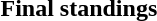<table>
<tr>
<td></td>
<td></td>
<td></td>
<td></td>
</tr>
<tr>
<td><br></td>
<td></td>
<td></td>
<td></td>
</tr>
<tr>
<td><br></td>
<td></td>
<td></td>
<td></td>
</tr>
<tr>
<td><br></td>
<td></td>
<td></td>
<td></td>
</tr>
<tr>
<td><strong>Final standings</strong><br></td>
<td></td>
<td></td>
<td></td>
</tr>
</table>
